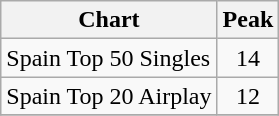<table class="wikitable">
<tr>
<th>Chart</th>
<th>Peak</th>
</tr>
<tr>
<td align="left">Spain Top 50 Singles</td>
<td align="center">14</td>
</tr>
<tr>
<td align="left">Spain Top 20 Airplay</td>
<td align="center">12</td>
</tr>
<tr>
</tr>
</table>
